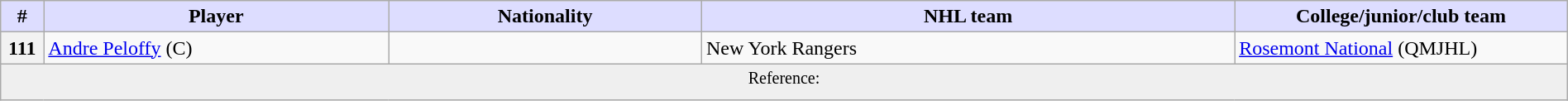<table class="wikitable" style="width: 100%">
<tr>
<th style="background:#ddf; width:2.75%;">#</th>
<th style="background:#ddf; width:22.0%;">Player</th>
<th style="background:#ddf; width:20.0%;">Nationality</th>
<th style="background:#ddf; width:34.0%;">NHL team</th>
<th style="background:#ddf; width:100.0%;">College/junior/club team</th>
</tr>
<tr>
<th>111</th>
<td><a href='#'>Andre Peloffy</a> (C)</td>
<td></td>
<td>New York Rangers</td>
<td><a href='#'>Rosemont National</a> (QMJHL)</td>
</tr>
<tr>
<td align=center colspan="6" bgcolor="#efefef"><sup>Reference: </sup></td>
</tr>
</table>
